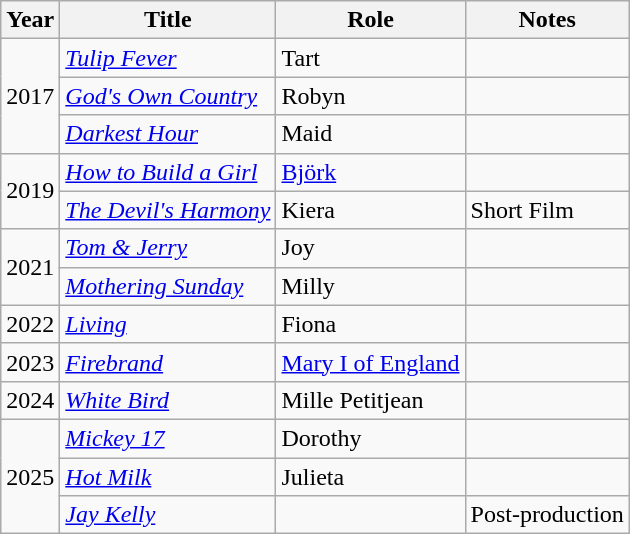<table class="wikitable sortable">
<tr>
<th>Year</th>
<th>Title</th>
<th>Role</th>
<th>Notes</th>
</tr>
<tr>
<td rowspan="3">2017</td>
<td><em><a href='#'>Tulip Fever</a></em></td>
<td>Tart</td>
<td></td>
</tr>
<tr>
<td><em><a href='#'>God's Own Country</a></em></td>
<td>Robyn</td>
<td></td>
</tr>
<tr>
<td><em><a href='#'>Darkest Hour</a></em></td>
<td>Maid</td>
<td></td>
</tr>
<tr>
<td rowspan="2">2019</td>
<td><em><a href='#'>How to Build a Girl</a></em></td>
<td><a href='#'>Björk</a></td>
<td></td>
</tr>
<tr>
<td><em><a href='#'>The Devil's Harmony</a></em></td>
<td>Kiera</td>
<td>Short Film</td>
</tr>
<tr>
<td rowspan="2">2021</td>
<td><em><a href='#'>Tom & Jerry</a></em></td>
<td>Joy</td>
<td></td>
</tr>
<tr>
<td><em><a href='#'>Mothering Sunday</a></em></td>
<td>Milly</td>
<td></td>
</tr>
<tr>
<td>2022</td>
<td><em><a href='#'>Living</a></em></td>
<td>Fiona</td>
<td></td>
</tr>
<tr>
<td>2023</td>
<td><em><a href='#'>Firebrand</a></em></td>
<td><a href='#'>Mary I of England</a></td>
<td></td>
</tr>
<tr>
<td>2024</td>
<td><em><a href='#'>White Bird</a></em></td>
<td>Mille Petitjean</td>
<td></td>
</tr>
<tr>
<td rowspan="3">2025</td>
<td><em><a href='#'>Mickey 17</a></em></td>
<td>Dorothy</td>
<td></td>
</tr>
<tr>
<td><em><a href='#'>Hot Milk</a></em></td>
<td>Julieta</td>
<td></td>
</tr>
<tr>
<td><em><a href='#'>Jay Kelly</a></em></td>
<td></td>
<td>Post-production</td>
</tr>
</table>
